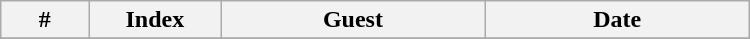<table class="wikitable plainrowheaders" style="width:500px;">
<tr>
<th style="width:10%;">#</th>
<th style="width:15%;">Index</th>
<th style="width:30%;">Guest</th>
<th style="width:30%;">Date</th>
</tr>
<tr>
</tr>
</table>
